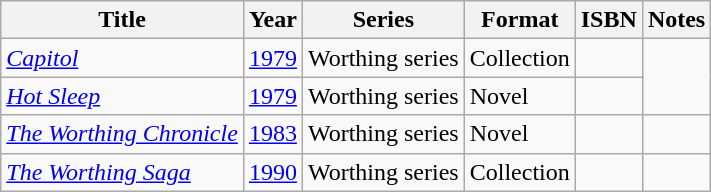<table class="wikitable sortable">
<tr>
<th>Title</th>
<th>Year</th>
<th>Series</th>
<th>Format</th>
<th>ISBN</th>
<th class="unsortable">Notes</th>
</tr>
<tr>
<td><em><a href='#'>Capitol</a></em></td>
<td><a href='#'>1979</a></td>
<td>Worthing series</td>
<td>Collection</td>
<td></td>
</tr>
<tr>
<td><em><a href='#'>Hot Sleep</a></em></td>
<td><a href='#'>1979</a></td>
<td>Worthing series</td>
<td>Novel</td>
<td></td>
</tr>
<tr>
<td><em><a href='#'>The Worthing Chronicle</a></em></td>
<td><a href='#'>1983</a></td>
<td>Worthing series</td>
<td>Novel</td>
<td></td>
<td></td>
</tr>
<tr>
<td><em><a href='#'>The Worthing Saga</a></em></td>
<td><a href='#'>1990</a></td>
<td>Worthing series</td>
<td>Collection</td>
<td></td>
<td></td>
</tr>
</table>
